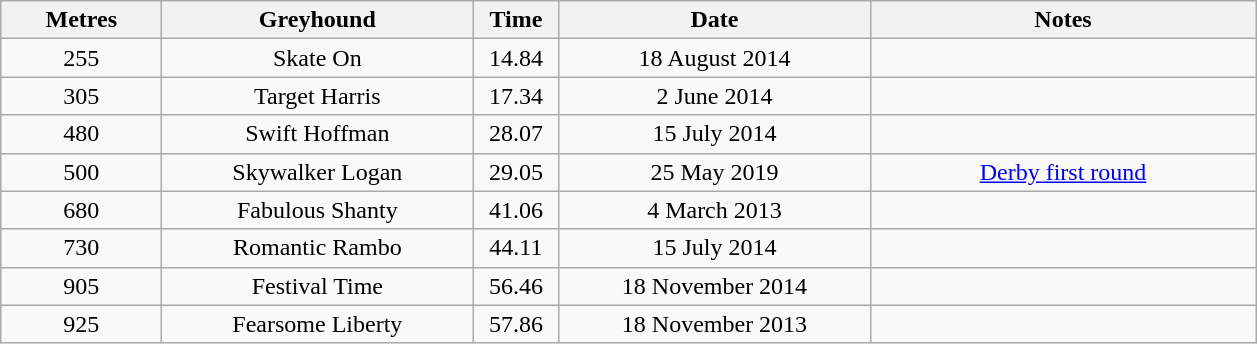<table class="wikitable" style="font-size: 100%">
<tr>
<th width=100>Metres</th>
<th width=200>Greyhound</th>
<th width=50>Time</th>
<th width=200>Date</th>
<th width=250>Notes</th>
</tr>
<tr align=center>
<td>255</td>
<td>Skate On</td>
<td>14.84</td>
<td>18 August 2014</td>
<td></td>
</tr>
<tr align=center>
<td>305</td>
<td>Target Harris</td>
<td>17.34</td>
<td>2 June 2014</td>
<td></td>
</tr>
<tr align=center>
<td>480</td>
<td>Swift Hoffman</td>
<td>28.07</td>
<td>15 July 2014</td>
<td></td>
</tr>
<tr align=center>
<td>500</td>
<td>Skywalker Logan</td>
<td>29.05</td>
<td>25 May 2019</td>
<td><a href='#'>Derby first round</a></td>
</tr>
<tr align=center>
<td>680</td>
<td>Fabulous Shanty</td>
<td>41.06</td>
<td>4 March 2013</td>
<td></td>
</tr>
<tr align=center>
<td>730</td>
<td>Romantic Rambo</td>
<td>44.11</td>
<td>15 July 2014</td>
<td></td>
</tr>
<tr align=center>
<td>905</td>
<td>Festival Time</td>
<td>56.46</td>
<td>18 November 2014</td>
<td></td>
</tr>
<tr align=center>
<td>925</td>
<td>Fearsome Liberty</td>
<td>57.86</td>
<td>18 November 2013</td>
<td></td>
</tr>
</table>
